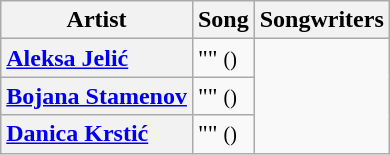<table class="sortable wikitable plainrowheaders" style="margin: 1em auto 1em auto;">
<tr>
<th>Artist</th>
<th>Song</th>
<th>Songwriters</th>
</tr>
<tr>
<th scope="row" style="text-align:left"><a href='#'>Aleksa Jelić</a></th>
<td>"" <small>()</small></td>
<td rowspan="3"></td>
</tr>
<tr>
<th scope="row" style="text-align:left"><a href='#'>Bojana Stamenov</a></th>
<td>"" <small>()</small></td>
</tr>
<tr>
<th scope="row" style="text-align:left"><a href='#'>Danica Krstić</a></th>
<td>"" <small>()</small></td>
</tr>
</table>
